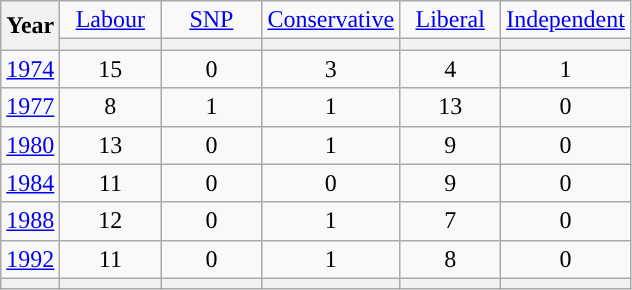<table class=wikitable style=text-align:center>
<tr>
<th rowspan=2>Year</th>
<td width="60"><a href='#'>Labour</a></td>
<td width="60"><a href='#'>SNP</a></td>
<td width="60"><a href='#'>Conservative</a></td>
<td width="60"><a href='#'>Liberal</a></td>
<td width="60"><a href='#'>Independent</a></td>
</tr>
<tr>
<th style="background-color: "></th>
<th style="background-color: "></th>
<th style="background-color: "></th>
<th style="background-color: "></th>
<th style="background-color: "></th>
</tr>
<tr>
<td><a href='#'>1974</a></td>
<td>15</td>
<td>0</td>
<td>3</td>
<td>4</td>
<td>1</td>
</tr>
<tr>
<td><a href='#'>1977</a></td>
<td>8</td>
<td>1</td>
<td>1</td>
<td>13</td>
<td>0</td>
</tr>
<tr>
<td><a href='#'>1980</a></td>
<td>13</td>
<td>0</td>
<td>1</td>
<td>9</td>
<td>0</td>
</tr>
<tr>
<td><a href='#'>1984</a></td>
<td>11</td>
<td>0</td>
<td>0</td>
<td>9</td>
<td>0</td>
</tr>
<tr>
<td><a href='#'>1988</a></td>
<td>12</td>
<td>0</td>
<td>1</td>
<td>7</td>
<td>0</td>
</tr>
<tr>
<td><a href='#'>1992</a></td>
<td>11</td>
<td>0</td>
<td>1</td>
<td>8</td>
<td>0</td>
</tr>
<tr>
<th></th>
<th style="background-color: "></th>
<th style="background-color: "></th>
<th style="background-color: "></th>
<th style="background-color: "></th>
<th style="background-color: "></th>
</tr>
</table>
